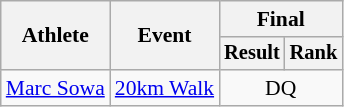<table class="wikitable" style="font-size:90%">
<tr>
<th rowspan="2">Athlete</th>
<th rowspan="2">Event</th>
<th colspan="2">Final</th>
</tr>
<tr style="font-size:95%">
<th>Result</th>
<th>Rank</th>
</tr>
<tr align="center">
<td align="left"><a href='#'>Marc Sowa</a></td>
<td align="left"><a href='#'>20km Walk</a></td>
<td colspan="2">DQ</td>
</tr>
</table>
